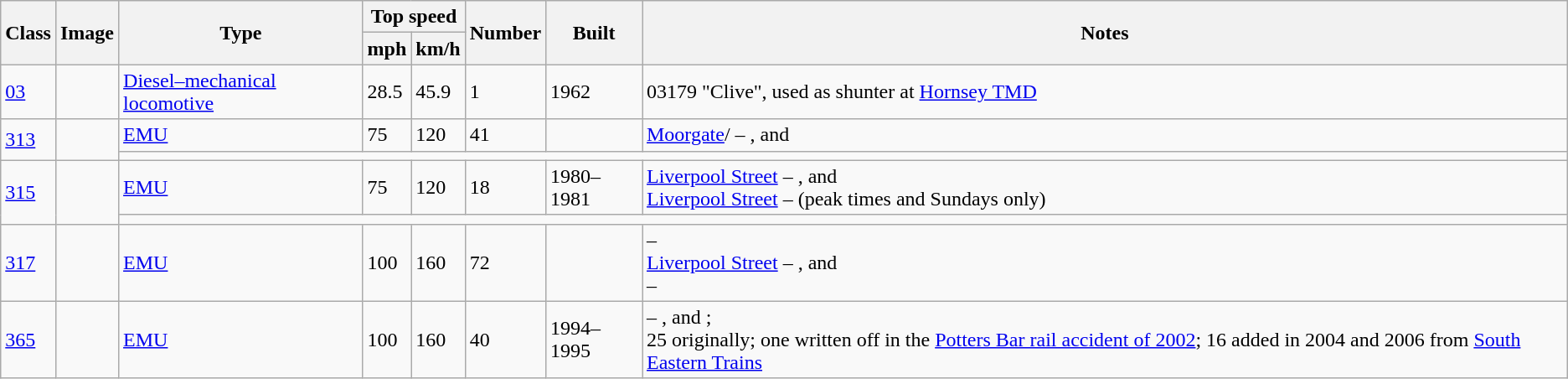<table class="wikitable">
<tr>
<th rowspan="2">Class</th>
<th rowspan="2">Image</th>
<th rowspan="2">Type</th>
<th colspan="2">Top speed</th>
<th rowspan="2">Number</th>
<th rowspan="2">Built</th>
<th rowspan="2">Notes</th>
</tr>
<tr>
<th>mph</th>
<th>km/h</th>
</tr>
<tr>
<td><a href='#'>03</a></td>
<td></td>
<td><a href='#'>Diesel–mechanical locomotive</a></td>
<td>28.5</td>
<td>45.9</td>
<td>1</td>
<td>1962</td>
<td>03179 "Clive", used as shunter at <a href='#'>Hornsey TMD</a></td>
</tr>
<tr>
<td rowspan="2"><a href='#'>313</a></td>
<td rowspan="2"></td>
<td><a href='#'>EMU</a></td>
<td>75</td>
<td>120</td>
<td>41</td>
<td></td>
<td><a href='#'>Moorgate</a>/ – ,  and </td>
</tr>
<tr>
<td colspan="6"></td>
</tr>
<tr>
<td rowspan="2"><a href='#'>315</a></td>
<td rowspan="2"></td>
<td><a href='#'>EMU</a></td>
<td>75</td>
<td>120</td>
<td>18</td>
<td>1980–1981</td>
<td><a href='#'>Liverpool Street</a> – ,  and <br><a href='#'>Liverpool Street</a> –  (peak times and Sundays only)</td>
</tr>
<tr>
<td colspan="6"></td>
</tr>
<tr>
<td><a href='#'>317</a></td>
<td></td>
<td><a href='#'>EMU</a></td>
<td>100</td>
<td>160</td>
<td>72</td>
<td></td>
<td> – <br><a href='#'>Liverpool Street</a> – ,  and <br> – </td>
</tr>
<tr>
<td><a href='#'>365</a></td>
<td></td>
<td><a href='#'>EMU</a></td>
<td>100</td>
<td>160</td>
<td>40</td>
<td>1994–1995</td>
<td> – ,  and ;<br>25 originally; one written off in the <a href='#'>Potters Bar rail accident of 2002</a>; 16 added in 2004 and 2006 from <a href='#'>South Eastern Trains</a></td>
</tr>
</table>
